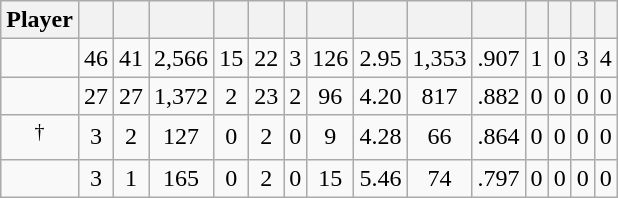<table class="wikitable sortable" style="text-align:center;">
<tr>
<th>Player</th>
<th></th>
<th></th>
<th></th>
<th></th>
<th></th>
<th></th>
<th></th>
<th></th>
<th></th>
<th></th>
<th></th>
<th></th>
<th></th>
<th></th>
</tr>
<tr align=center>
<td></td>
<td>46</td>
<td>41</td>
<td>2,566</td>
<td>15</td>
<td>22</td>
<td>3</td>
<td>126</td>
<td>2.95</td>
<td>1,353</td>
<td>.907</td>
<td>1</td>
<td>0</td>
<td>3</td>
<td>4</td>
</tr>
<tr align=center>
<td></td>
<td>27</td>
<td>27</td>
<td>1,372</td>
<td>2</td>
<td>23</td>
<td>2</td>
<td>96</td>
<td>4.20</td>
<td>817</td>
<td>.882</td>
<td>0</td>
<td>0</td>
<td>0</td>
<td>0</td>
</tr>
<tr>
<td><sup>†</sup></td>
<td>3</td>
<td>2</td>
<td>127</td>
<td>0</td>
<td>2</td>
<td>0</td>
<td>9</td>
<td>4.28</td>
<td>66</td>
<td>.864</td>
<td>0</td>
<td>0</td>
<td>0</td>
<td>0</td>
</tr>
<tr align=center>
<td></td>
<td>3</td>
<td>1</td>
<td>165</td>
<td>0</td>
<td>2</td>
<td>0</td>
<td>15</td>
<td>5.46</td>
<td>74</td>
<td>.797</td>
<td>0</td>
<td>0</td>
<td>0</td>
<td>0</td>
</tr>
</table>
